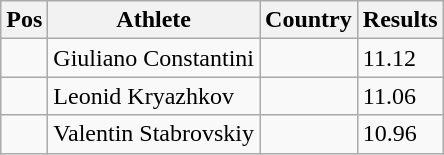<table class="wikitable">
<tr>
<th>Pos</th>
<th>Athlete</th>
<th>Country</th>
<th>Results</th>
</tr>
<tr>
<td align="center"></td>
<td>Giuliano Constantini</td>
<td></td>
<td>11.12</td>
</tr>
<tr>
<td align="center"></td>
<td>Leonid Kryazhkov</td>
<td></td>
<td>11.06</td>
</tr>
<tr>
<td align="center"></td>
<td>Valentin Stabrovskiy</td>
<td></td>
<td>10.96</td>
</tr>
</table>
